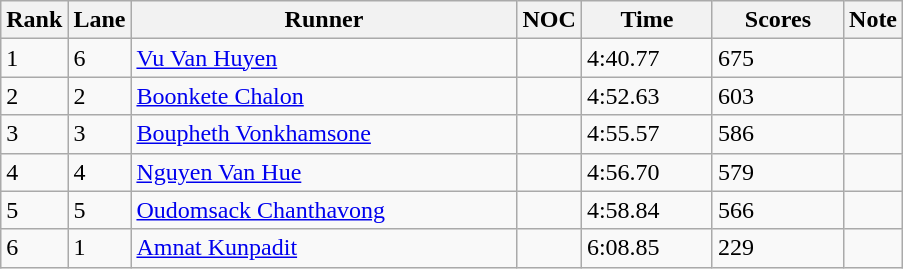<table class="wikitable sortable" style="text-align:Left">
<tr>
<th width=10>Rank</th>
<th width=10>Lane</th>
<th width=250>Runner</th>
<th width=10>NOC</th>
<th width=80>Time</th>
<th width=80>Scores</th>
<th width=10>Note</th>
</tr>
<tr>
<td>1</td>
<td>6</td>
<td><a href='#'>Vu Van Huyen</a></td>
<td></td>
<td>4:40.77</td>
<td>675</td>
<td></td>
</tr>
<tr>
<td>2</td>
<td>2</td>
<td><a href='#'>Boonkete Chalon</a></td>
<td></td>
<td>4:52.63</td>
<td>603</td>
<td></td>
</tr>
<tr>
<td>3</td>
<td>3</td>
<td><a href='#'>Boupheth Vonkhamsone</a></td>
<td></td>
<td>4:55.57</td>
<td>586</td>
<td></td>
</tr>
<tr>
<td>4</td>
<td>4</td>
<td><a href='#'>Nguyen Van Hue</a></td>
<td></td>
<td>4:56.70</td>
<td>579</td>
<td></td>
</tr>
<tr>
<td>5</td>
<td>5</td>
<td><a href='#'>Oudomsack Chanthavong</a></td>
<td></td>
<td>4:58.84</td>
<td>566</td>
<td></td>
</tr>
<tr>
<td>6</td>
<td>1</td>
<td><a href='#'>Amnat Kunpadit</a></td>
<td></td>
<td>6:08.85</td>
<td>229</td>
<td></td>
</tr>
</table>
